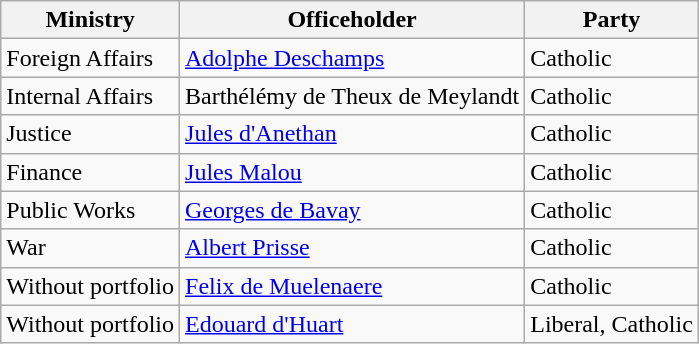<table class="wikitable">
<tr>
<th>Ministry</th>
<th>Officeholder</th>
<th>Party</th>
</tr>
<tr>
<td>Foreign Affairs</td>
<td><a href='#'>Adolphe Deschamps</a></td>
<td>Catholic</td>
</tr>
<tr>
<td>Internal Affairs</td>
<td>Barthélémy de Theux de Meylandt</td>
<td>Catholic</td>
</tr>
<tr>
<td>Justice</td>
<td><a href='#'>Jules d'Anethan</a></td>
<td>Catholic</td>
</tr>
<tr>
<td>Finance</td>
<td><a href='#'>Jules Malou</a></td>
<td>Catholic</td>
</tr>
<tr>
<td>Public Works</td>
<td><a href='#'>Georges de Bavay</a></td>
<td>Catholic</td>
</tr>
<tr>
<td>War</td>
<td><a href='#'>Albert Prisse</a></td>
<td>Catholic</td>
</tr>
<tr>
<td>Without portfolio</td>
<td><a href='#'>Felix de Muelenaere</a></td>
<td>Catholic</td>
</tr>
<tr>
<td>Without portfolio</td>
<td><a href='#'>Edouard d'Huart</a></td>
<td>Liberal, Catholic</td>
</tr>
</table>
